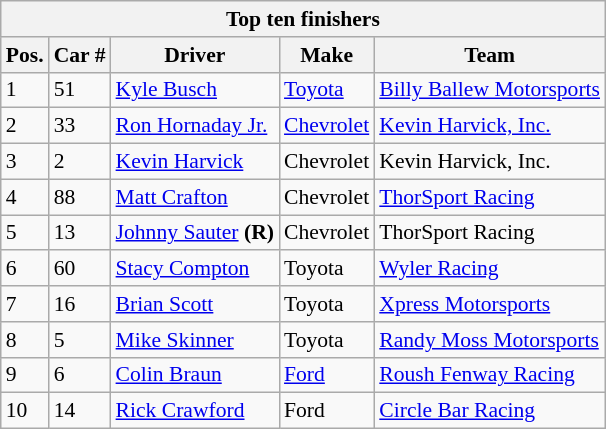<table class="wikitable" style="font-size: 90%">
<tr>
<th colspan=9>Top ten finishers</th>
</tr>
<tr>
<th>Pos.</th>
<th>Car #</th>
<th>Driver</th>
<th>Make</th>
<th>Team</th>
</tr>
<tr>
<td>1</td>
<td>51</td>
<td><a href='#'>Kyle Busch</a></td>
<td><a href='#'>Toyota</a></td>
<td><a href='#'>Billy Ballew Motorsports</a></td>
</tr>
<tr>
<td>2</td>
<td>33</td>
<td><a href='#'>Ron Hornaday Jr.</a></td>
<td><a href='#'>Chevrolet</a></td>
<td><a href='#'>Kevin Harvick, Inc.</a></td>
</tr>
<tr>
<td>3</td>
<td>2</td>
<td><a href='#'>Kevin Harvick</a></td>
<td>Chevrolet</td>
<td>Kevin Harvick, Inc.</td>
</tr>
<tr>
<td>4</td>
<td>88</td>
<td><a href='#'>Matt Crafton</a></td>
<td>Chevrolet</td>
<td><a href='#'>ThorSport Racing</a></td>
</tr>
<tr>
<td>5</td>
<td>13</td>
<td><a href='#'>Johnny Sauter</a> <strong>(R)</strong></td>
<td>Chevrolet</td>
<td>ThorSport Racing</td>
</tr>
<tr>
<td>6</td>
<td>60</td>
<td><a href='#'>Stacy Compton</a></td>
<td>Toyota</td>
<td><a href='#'>Wyler Racing</a></td>
</tr>
<tr>
<td>7</td>
<td>16</td>
<td><a href='#'>Brian Scott</a></td>
<td>Toyota</td>
<td><a href='#'>Xpress Motorsports</a></td>
</tr>
<tr>
<td>8</td>
<td>5</td>
<td><a href='#'>Mike Skinner</a></td>
<td>Toyota</td>
<td><a href='#'>Randy Moss Motorsports</a></td>
</tr>
<tr>
<td>9</td>
<td>6</td>
<td><a href='#'>Colin Braun</a></td>
<td><a href='#'>Ford</a></td>
<td><a href='#'>Roush Fenway Racing</a></td>
</tr>
<tr>
<td>10</td>
<td>14</td>
<td><a href='#'>Rick Crawford</a></td>
<td>Ford</td>
<td><a href='#'>Circle Bar Racing</a></td>
</tr>
</table>
